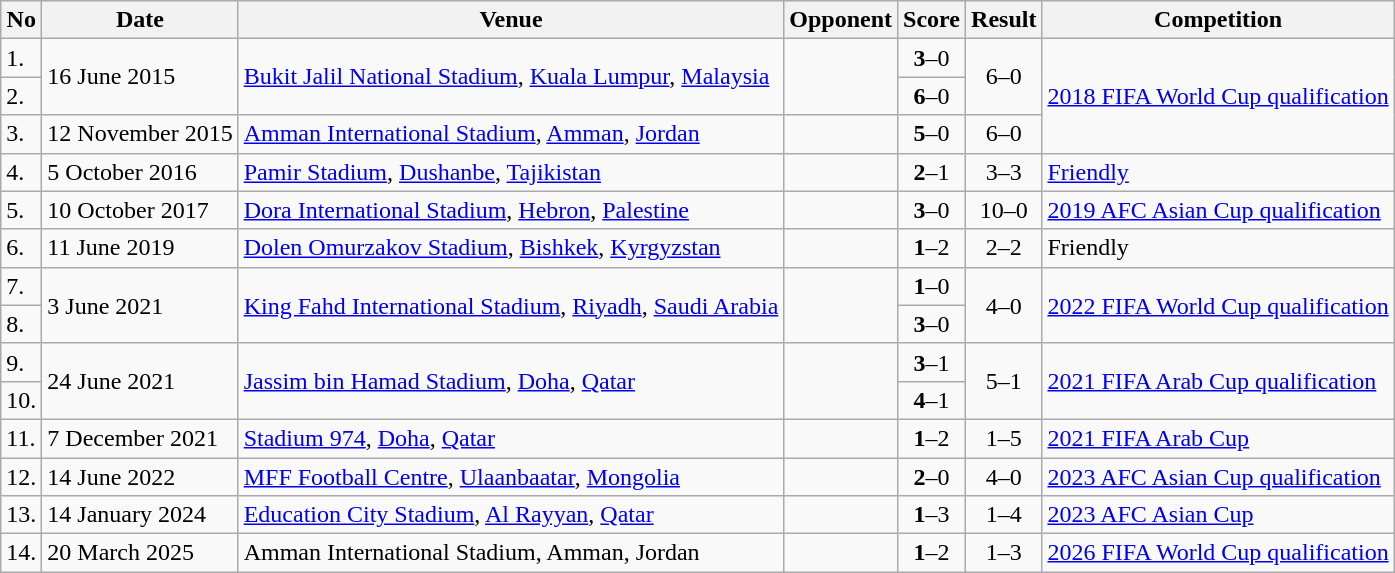<table class="wikitable" style="font-size:100%;">
<tr>
<th>No</th>
<th>Date</th>
<th>Venue</th>
<th>Opponent</th>
<th>Score</th>
<th>Result</th>
<th>Competition</th>
</tr>
<tr>
<td>1.</td>
<td rowspan=2>16 June 2015</td>
<td rowspan=2><a href='#'>Bukit Jalil National Stadium</a>, <a href='#'>Kuala Lumpur</a>, <a href='#'>Malaysia</a></td>
<td rowspan=2></td>
<td align=center><strong>3</strong>–0</td>
<td rowspan="2" style="text-align:center">6–0</td>
<td rowspan=3><a href='#'>2018 FIFA World Cup qualification</a></td>
</tr>
<tr>
<td>2.</td>
<td align=center><strong>6</strong>–0</td>
</tr>
<tr>
<td>3.</td>
<td>12 November 2015</td>
<td><a href='#'>Amman International Stadium</a>, <a href='#'>Amman</a>, <a href='#'>Jordan</a></td>
<td></td>
<td align=center><strong>5</strong>–0</td>
<td align=center>6–0</td>
</tr>
<tr>
<td>4.</td>
<td>5 October 2016</td>
<td><a href='#'>Pamir Stadium</a>, <a href='#'>Dushanbe</a>, <a href='#'>Tajikistan</a></td>
<td></td>
<td align=center><strong>2</strong>–1</td>
<td align=center>3–3</td>
<td><a href='#'>Friendly</a></td>
</tr>
<tr>
<td>5.</td>
<td>10 October 2017</td>
<td><a href='#'>Dora International Stadium</a>, <a href='#'>Hebron</a>, <a href='#'>Palestine</a></td>
<td></td>
<td align=center><strong>3</strong>–0</td>
<td align=center>10–0</td>
<td><a href='#'>2019 AFC Asian Cup qualification</a></td>
</tr>
<tr>
<td>6.</td>
<td>11 June 2019</td>
<td><a href='#'>Dolen Omurzakov Stadium</a>, <a href='#'>Bishkek</a>, <a href='#'>Kyrgyzstan</a></td>
<td></td>
<td align=center><strong>1</strong>–2</td>
<td align=center>2–2</td>
<td>Friendly</td>
</tr>
<tr>
<td>7.</td>
<td rowspan=2>3 June 2021</td>
<td rowspan=2><a href='#'>King Fahd International Stadium</a>, <a href='#'>Riyadh</a>, <a href='#'>Saudi Arabia</a></td>
<td rowspan=2></td>
<td align=center><strong>1</strong>–0</td>
<td rowspan=2 align=center>4–0</td>
<td rowspan=2><a href='#'>2022 FIFA World Cup qualification</a></td>
</tr>
<tr>
<td>8.</td>
<td align=center><strong>3</strong>–0</td>
</tr>
<tr>
<td>9.</td>
<td rowspan=2>24 June 2021</td>
<td rowspan=2><a href='#'>Jassim bin Hamad Stadium</a>, <a href='#'>Doha</a>, <a href='#'>Qatar</a></td>
<td rowspan=2></td>
<td align=center><strong>3</strong>–1</td>
<td rowspan="2" align=center>5–1</td>
<td rowspan=2><a href='#'>2021 FIFA Arab Cup qualification</a></td>
</tr>
<tr>
<td>10.</td>
<td align=center><strong>4</strong>–1</td>
</tr>
<tr>
<td>11.</td>
<td>7 December 2021</td>
<td><a href='#'>Stadium 974</a>, <a href='#'>Doha</a>, <a href='#'>Qatar</a></td>
<td></td>
<td align=center><strong>1</strong>–2</td>
<td align=center>1–5</td>
<td><a href='#'>2021 FIFA Arab Cup</a></td>
</tr>
<tr>
<td>12.</td>
<td>14 June 2022</td>
<td><a href='#'>MFF Football Centre</a>, <a href='#'>Ulaanbaatar</a>, <a href='#'>Mongolia</a></td>
<td></td>
<td align=center><strong>2</strong>–0</td>
<td align=center>4–0</td>
<td><a href='#'>2023 AFC Asian Cup qualification</a></td>
</tr>
<tr>
<td>13.</td>
<td>14 January 2024</td>
<td><a href='#'>Education City Stadium</a>, <a href='#'>Al Rayyan</a>, <a href='#'>Qatar</a></td>
<td></td>
<td align=center><strong>1</strong>–3</td>
<td align=center>1–4</td>
<td><a href='#'>2023 AFC Asian Cup</a></td>
</tr>
<tr>
<td>14.</td>
<td>20 March 2025</td>
<td>Amman International Stadium, Amman, Jordan</td>
<td></td>
<td align=center><strong>1</strong>–2</td>
<td align=center>1–3</td>
<td><a href='#'>2026 FIFA World Cup qualification</a></td>
</tr>
</table>
